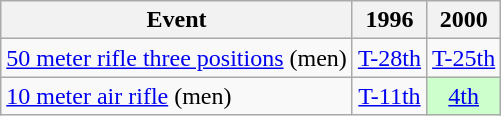<table class="wikitable" style="text-align: center">
<tr>
<th>Event</th>
<th>1996</th>
<th>2000</th>
</tr>
<tr>
<td align=left><a href='#'>50 meter rifle three positions</a> (men)</td>
<td><a href='#'>T-28th</a></td>
<td><a href='#'>T-25th</a></td>
</tr>
<tr>
<td align=left><a href='#'>10 meter air rifle</a> (men)</td>
<td><a href='#'>T-11th</a></td>
<td style="background: #ccffcc"><a href='#'>4th</a></td>
</tr>
</table>
